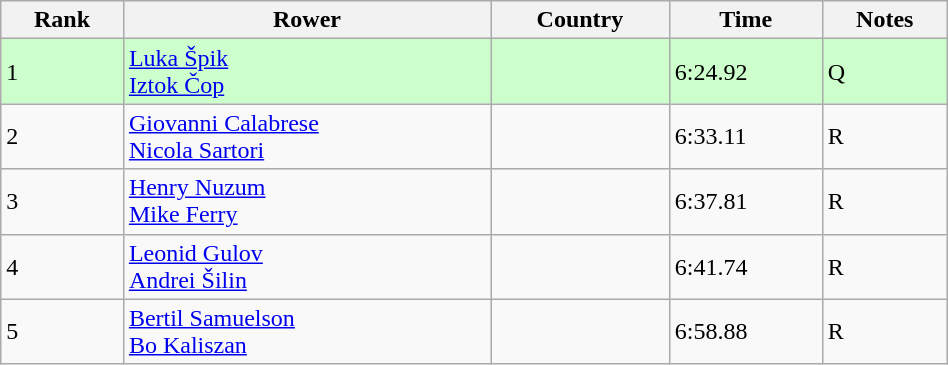<table class="wikitable sortable" width=50%>
<tr>
<th>Rank</th>
<th>Rower</th>
<th>Country</th>
<th>Time</th>
<th>Notes</th>
</tr>
<tr bgcolor=ccffcc>
<td>1</td>
<td><a href='#'>Luka Špik</a> <br> <a href='#'>Iztok Čop</a></td>
<td></td>
<td>6:24.92</td>
<td>Q</td>
</tr>
<tr>
<td>2</td>
<td><a href='#'>Giovanni Calabrese</a> <br> <a href='#'>Nicola Sartori</a></td>
<td></td>
<td>6:33.11</td>
<td>R</td>
</tr>
<tr>
<td>3</td>
<td><a href='#'>Henry Nuzum</a> <br> <a href='#'>Mike Ferry</a></td>
<td></td>
<td>6:37.81</td>
<td>R</td>
</tr>
<tr>
<td>4</td>
<td><a href='#'>Leonid Gulov</a> <br> <a href='#'>Andrei Šilin</a></td>
<td></td>
<td>6:41.74</td>
<td>R</td>
</tr>
<tr>
<td>5</td>
<td><a href='#'>Bertil Samuelson</a> <br> <a href='#'>Bo Kaliszan</a></td>
<td></td>
<td>6:58.88</td>
<td>R</td>
</tr>
</table>
